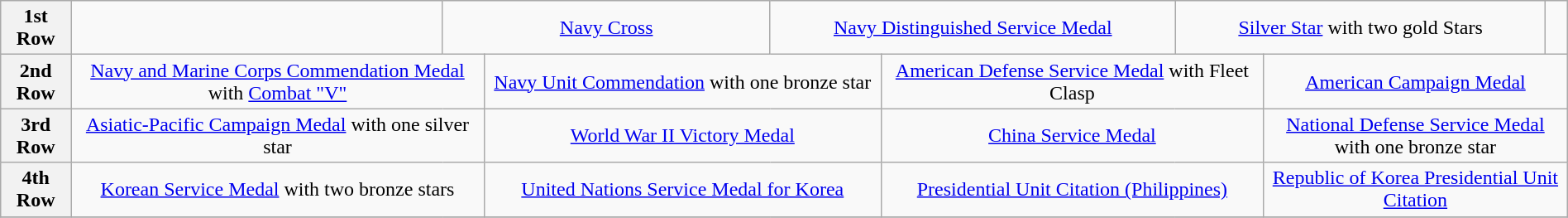<table class="wikitable" style="margin:1em auto; text-align:center;">
<tr>
<th>1st Row</th>
<td></td>
<td colspan="2"><a href='#'>Navy Cross</a></td>
<td colspan="2"><a href='#'>Navy Distinguished Service Medal</a></td>
<td colspan="2"><a href='#'>Silver Star</a> with two gold Stars</td>
<td></td>
</tr>
<tr>
<th>2nd Row</th>
<td colspan="2"><a href='#'>Navy and Marine Corps Commendation Medal</a> with <a href='#'>Combat "V"</a></td>
<td colspan="2"><a href='#'>Navy Unit Commendation</a> with one bronze star</td>
<td colspan="2"><a href='#'>American Defense Service Medal</a> with Fleet Clasp</td>
<td colspan="2"><a href='#'>American Campaign Medal</a></td>
</tr>
<tr>
<th>3rd Row</th>
<td colspan="2"><a href='#'>Asiatic-Pacific Campaign Medal</a> with one silver star</td>
<td colspan="2"><a href='#'>World War II Victory Medal</a></td>
<td colspan="2"><a href='#'>China Service Medal</a></td>
<td colspan="2"><a href='#'>National Defense Service Medal</a> with one bronze star</td>
</tr>
<tr>
<th>4th Row</th>
<td colspan="2"><a href='#'>Korean Service Medal</a> with two bronze stars</td>
<td colspan="2"><a href='#'>United Nations Service Medal for Korea</a></td>
<td colspan="2"><a href='#'>Presidential Unit Citation (Philippines)</a></td>
<td colspan="2"><a href='#'>Republic of Korea Presidential Unit Citation</a></td>
</tr>
<tr>
</tr>
</table>
